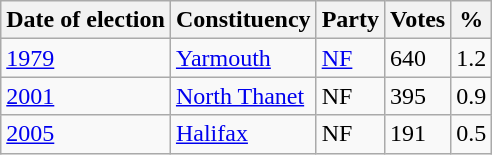<table class="wikitable">
<tr>
<th>Date of election</th>
<th>Constituency</th>
<th>Party</th>
<th>Votes</th>
<th>%</th>
</tr>
<tr>
<td><a href='#'>1979</a></td>
<td><a href='#'>Yarmouth</a></td>
<td><a href='#'>NF</a></td>
<td>640</td>
<td>1.2</td>
</tr>
<tr>
<td><a href='#'>2001</a></td>
<td><a href='#'>North Thanet</a></td>
<td>NF</td>
<td>395</td>
<td>0.9</td>
</tr>
<tr>
<td><a href='#'>2005</a></td>
<td><a href='#'>Halifax</a></td>
<td>NF</td>
<td>191</td>
<td>0.5</td>
</tr>
</table>
